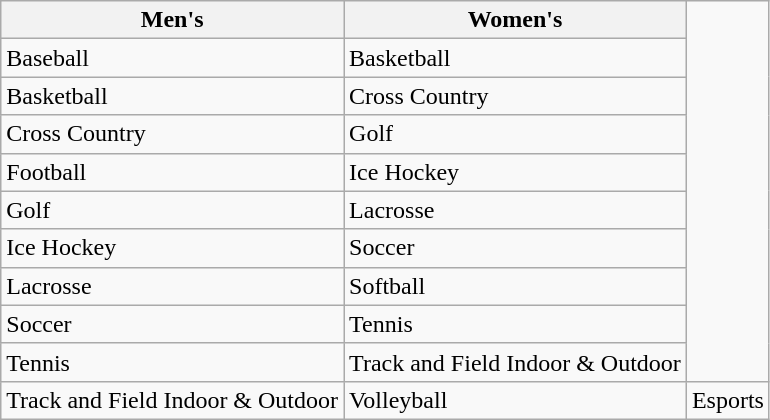<table class="wikitable" border="1">
<tr>
<th>Men's</th>
<th>Women's</th>
</tr>
<tr>
<td>Baseball</td>
<td>Basketball</td>
</tr>
<tr>
<td>Basketball</td>
<td>Cross Country</td>
</tr>
<tr>
<td>Cross Country</td>
<td>Golf</td>
</tr>
<tr>
<td>Football</td>
<td>Ice Hockey</td>
</tr>
<tr>
<td>Golf</td>
<td>Lacrosse</td>
</tr>
<tr>
<td>Ice Hockey</td>
<td>Soccer</td>
</tr>
<tr>
<td>Lacrosse</td>
<td>Softball</td>
</tr>
<tr>
<td>Soccer</td>
<td>Tennis</td>
</tr>
<tr>
<td>Tennis</td>
<td>Track and Field Indoor & Outdoor</td>
</tr>
<tr>
<td>Track and Field Indoor & Outdoor</td>
<td>Volleyball</td>
<td>Esports</td>
</tr>
</table>
